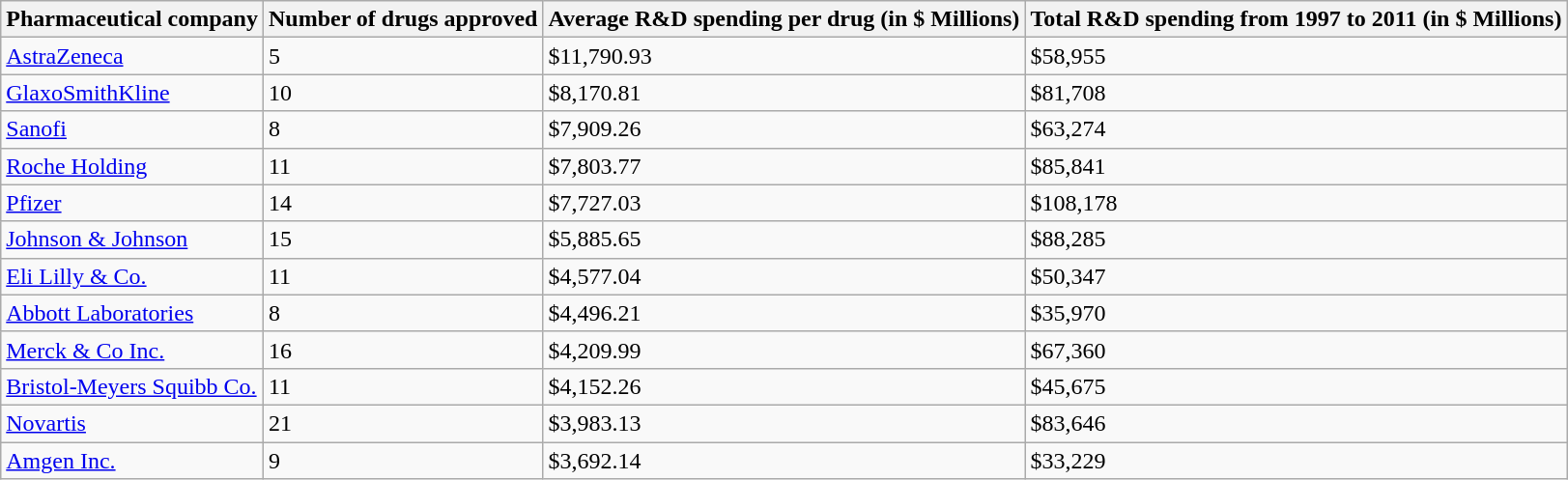<table class="wikitable">
<tr>
<th>Pharmaceutical company</th>
<th>Number of drugs approved</th>
<th>Average R&D spending per drug (in $ Millions)</th>
<th>Total R&D spending from 1997 to 2011 (in $ Millions)</th>
</tr>
<tr>
<td><a href='#'>AstraZeneca</a></td>
<td>5</td>
<td>$11,790.93</td>
<td>$58,955</td>
</tr>
<tr>
<td><a href='#'>GlaxoSmithKline</a></td>
<td>10</td>
<td>$8,170.81</td>
<td>$81,708</td>
</tr>
<tr>
<td><a href='#'>Sanofi</a></td>
<td>8</td>
<td>$7,909.26</td>
<td>$63,274</td>
</tr>
<tr>
<td><a href='#'>Roche Holding</a></td>
<td>11</td>
<td>$7,803.77</td>
<td>$85,841</td>
</tr>
<tr>
<td><a href='#'>Pfizer</a></td>
<td>14</td>
<td>$7,727.03</td>
<td>$108,178</td>
</tr>
<tr>
<td><a href='#'>Johnson & Johnson</a></td>
<td>15</td>
<td>$5,885.65</td>
<td>$88,285</td>
</tr>
<tr>
<td><a href='#'>Eli Lilly & Co.</a></td>
<td>11</td>
<td>$4,577.04</td>
<td>$50,347</td>
</tr>
<tr>
<td><a href='#'>Abbott Laboratories</a></td>
<td>8</td>
<td>$4,496.21</td>
<td>$35,970</td>
</tr>
<tr>
<td><a href='#'>Merck & Co Inc.</a></td>
<td>16</td>
<td>$4,209.99</td>
<td>$67,360</td>
</tr>
<tr>
<td><a href='#'>Bristol-Meyers Squibb Co.</a></td>
<td>11</td>
<td>$4,152.26</td>
<td>$45,675</td>
</tr>
<tr>
<td><a href='#'>Novartis</a></td>
<td>21</td>
<td>$3,983.13</td>
<td>$83,646</td>
</tr>
<tr>
<td><a href='#'>Amgen Inc.</a></td>
<td>9</td>
<td>$3,692.14</td>
<td>$33,229</td>
</tr>
</table>
